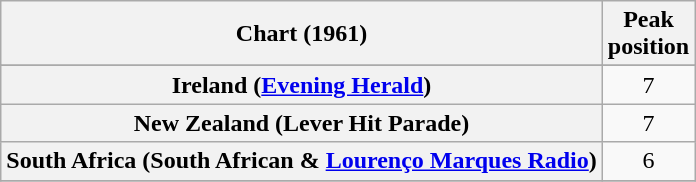<table class="wikitable sortable plainrowheaders" style="text-align:center">
<tr>
<th>Chart (1961)</th>
<th>Peak<br>position</th>
</tr>
<tr>
</tr>
<tr>
<th scope="row">Ireland (<a href='#'>Evening Herald</a>)</th>
<td>7</td>
</tr>
<tr>
<th scope="row">New Zealand (Lever Hit Parade)</th>
<td>7</td>
</tr>
<tr>
<th scope="row">South Africa (South African & <a href='#'>Lourenço Marques Radio</a>)</th>
<td>6</td>
</tr>
<tr>
</tr>
</table>
